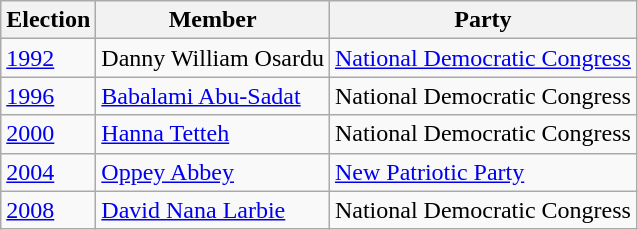<table class="wikitable">
<tr>
<th>Election</th>
<th>Member</th>
<th>Party</th>
</tr>
<tr>
<td><a href='#'>1992</a></td>
<td>Danny William Osardu</td>
<td><a href='#'>National Democratic Congress</a></td>
</tr>
<tr>
<td><a href='#'>1996</a></td>
<td><a href='#'>Babalami Abu-Sadat</a></td>
<td>National Democratic Congress</td>
</tr>
<tr>
<td><a href='#'>2000</a></td>
<td><a href='#'>Hanna Tetteh</a></td>
<td>National Democratic Congress</td>
</tr>
<tr>
<td><a href='#'>2004</a></td>
<td><a href='#'>Oppey Abbey</a></td>
<td><a href='#'>New Patriotic Party</a></td>
</tr>
<tr>
<td><a href='#'>2008</a></td>
<td><a href='#'>David Nana Larbie</a></td>
<td>National Democratic Congress</td>
</tr>
</table>
